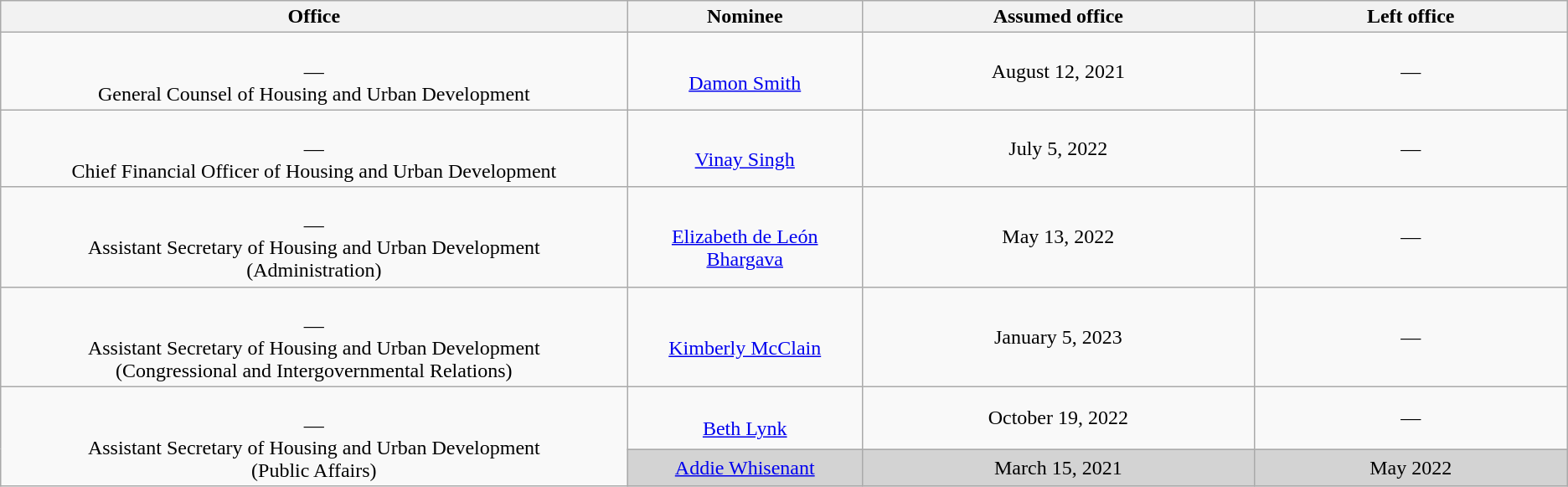<table class="wikitable sortable" style="text-align:center">
<tr>
<th style="width:40%;">Office</th>
<th style="width:15%;">Nominee</th>
<th style="width:25%;" data-sort-type="date">Assumed office</th>
<th style="width:20%;" data-sort-type="date">Left office</th>
</tr>
<tr>
<td><br>—<br>General Counsel of Housing and Urban Development</td>
<td><br><a href='#'>Damon Smith</a></td>
<td>August 12, 2021<br></td>
<td>—</td>
</tr>
<tr>
<td><br>—<br>Chief Financial Officer of Housing and Urban Development</td>
<td><br><a href='#'>Vinay Singh</a></td>
<td>July 5, 2022<br></td>
<td>—</td>
</tr>
<tr>
<td><br>—<br>Assistant Secretary of Housing and Urban Development<br>(Administration)</td>
<td><br><a href='#'>Elizabeth de León Bhargava</a></td>
<td>May 13, 2022<br></td>
<td>—</td>
</tr>
<tr>
<td><br>—<br>Assistant Secretary of Housing and Urban Development<br>(Congressional and Intergovernmental Relations)</td>
<td><br><a href='#'>Kimberly McClain</a></td>
<td>January 5, 2023<br></td>
<td>—</td>
</tr>
<tr>
<td rowspan="2"><br>—<br>Assistant Secretary of Housing and Urban Development<br>(Public Affairs)</td>
<td><br><a href='#'>Beth Lynk</a></td>
<td>October 19, 2022</td>
<td>—</td>
</tr>
<tr style="background:lightgray;">
<td><a href='#'>Addie Whisenant</a></td>
<td>March 15, 2021</td>
<td>May 2022</td>
</tr>
</table>
